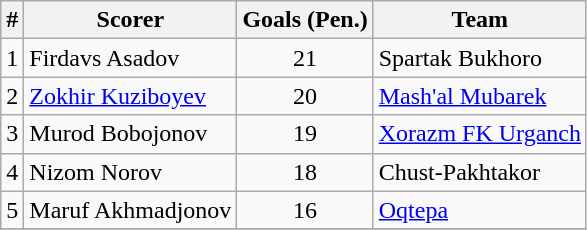<table class="wikitable">
<tr>
<th>#</th>
<th>Scorer</th>
<th>Goals (Pen.)</th>
<th>Team</th>
</tr>
<tr>
<td>1</td>
<td> Firdavs Asadov</td>
<td align=center>21</td>
<td>Spartak Bukhoro</td>
</tr>
<tr>
<td>2</td>
<td> <a href='#'>Zokhir Kuziboyev</a></td>
<td align=center>20</td>
<td><a href='#'>Mash'al Mubarek</a></td>
</tr>
<tr>
<td>3</td>
<td> Murod Bobojonov</td>
<td align=center>19</td>
<td><a href='#'>Xorazm FK Urganch</a></td>
</tr>
<tr>
<td>4</td>
<td> Nizom Norov</td>
<td align=center>18</td>
<td>Chust-Pakhtakor</td>
</tr>
<tr>
<td>5</td>
<td> Maruf Akhmadjonov</td>
<td align=center>16</td>
<td><a href='#'>Oqtepa</a></td>
</tr>
<tr>
</tr>
</table>
